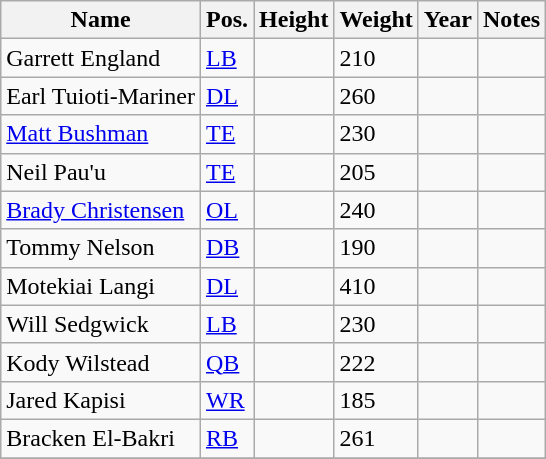<table class="wikitable sortable" border="2">
<tr>
<th>Name</th>
<th>Pos.</th>
<th>Height</th>
<th>Weight</th>
<th>Year</th>
<th>Notes</th>
</tr>
<tr>
<td>Garrett England</td>
<td><a href='#'>LB</a></td>
<td></td>
<td>210</td>
<td></td>
<td></td>
</tr>
<tr>
<td>Earl Tuioti-Mariner</td>
<td><a href='#'>DL</a></td>
<td></td>
<td>260</td>
<td></td>
<td></td>
</tr>
<tr>
<td><a href='#'>Matt Bushman</a></td>
<td><a href='#'>TE</a></td>
<td></td>
<td>230</td>
<td></td>
<td></td>
</tr>
<tr>
<td>Neil Pau'u</td>
<td><a href='#'>TE</a></td>
<td></td>
<td>205</td>
<td></td>
<td></td>
</tr>
<tr>
<td><a href='#'>Brady Christensen</a></td>
<td><a href='#'>OL</a></td>
<td></td>
<td>240</td>
<td></td>
<td></td>
</tr>
<tr>
<td>Tommy Nelson</td>
<td><a href='#'>DB</a></td>
<td></td>
<td>190</td>
<td></td>
<td></td>
</tr>
<tr>
<td>Motekiai Langi</td>
<td><a href='#'>DL</a></td>
<td></td>
<td>410</td>
<td></td>
<td></td>
</tr>
<tr>
<td>Will Sedgwick</td>
<td><a href='#'>LB</a></td>
<td></td>
<td>230</td>
<td></td>
<td></td>
</tr>
<tr>
<td>Kody Wilstead</td>
<td><a href='#'>QB</a></td>
<td></td>
<td>222</td>
<td></td>
<td></td>
</tr>
<tr>
<td>Jared Kapisi</td>
<td><a href='#'>WR</a></td>
<td></td>
<td>185</td>
<td></td>
<td></td>
</tr>
<tr>
<td>Bracken El-Bakri</td>
<td><a href='#'>RB</a></td>
<td></td>
<td>261</td>
<td></td>
<td></td>
</tr>
<tr>
</tr>
</table>
